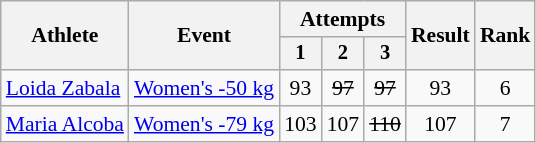<table class="wikitable" style="font-size:90%">
<tr>
<th rowspan="2">Athlete</th>
<th rowspan="2">Event</th>
<th colspan="3">Attempts</th>
<th rowspan="2">Result</th>
<th rowspan="2">Rank</th>
</tr>
<tr style="font-size:95%">
<th>1</th>
<th>2</th>
<th>3</th>
</tr>
<tr align=center>
<td align=left><a href='#'>Loida Zabala</a></td>
<td align=left><a href='#'>Women's -50 kg</a></td>
<td>93</td>
<td><s>97</s></td>
<td><s>97</s></td>
<td>93</td>
<td>6</td>
</tr>
<tr align=center>
<td align=left><a href='#'>Maria Alcoba</a></td>
<td align=left><a href='#'>Women's -79 kg</a></td>
<td>103</td>
<td>107</td>
<td><s><abbr>110</abbr></s></td>
<td>107</td>
<td>7</td>
</tr>
</table>
